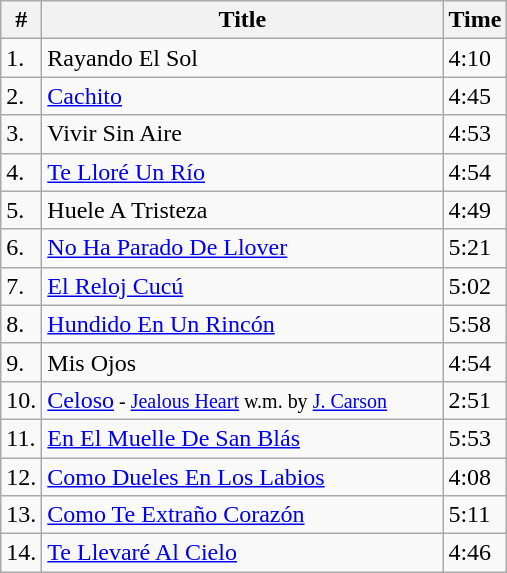<table class="wikitable">
<tr>
<th>#</th>
<th width="260">Title</th>
<th>Time</th>
</tr>
<tr>
<td>1.</td>
<td>Rayando El Sol</td>
<td>4:10</td>
</tr>
<tr>
<td>2.</td>
<td><a href='#'>Cachito</a></td>
<td>4:45</td>
</tr>
<tr>
<td>3.</td>
<td>Vivir Sin Aire</td>
<td>4:53</td>
</tr>
<tr>
<td>4.</td>
<td><a href='#'>Te Lloré Un Río</a></td>
<td>4:54</td>
</tr>
<tr>
<td>5.</td>
<td>Huele A Tristeza</td>
<td>4:49</td>
</tr>
<tr>
<td>6.</td>
<td><a href='#'>No Ha Parado De Llover</a></td>
<td>5:21</td>
</tr>
<tr>
<td>7.</td>
<td><a href='#'>El Reloj Cucú</a></td>
<td>5:02</td>
</tr>
<tr>
<td>8.</td>
<td><a href='#'>Hundido En Un Rincón</a></td>
<td>5:58</td>
</tr>
<tr>
<td>9.</td>
<td>Mis Ojos</td>
<td>4:54</td>
</tr>
<tr>
<td>10.</td>
<td><a href='#'>Celoso</a><small> - <a href='#'>Jealous Heart</a> w.m. by <a href='#'>J. Carson</a></small></td>
<td>2:51</td>
</tr>
<tr>
<td>11.</td>
<td><a href='#'>En El Muelle De San Blás</a></td>
<td>5:53</td>
</tr>
<tr>
<td>12.</td>
<td><a href='#'>Como Dueles En Los Labios</a></td>
<td>4:08</td>
</tr>
<tr>
<td>13.</td>
<td><a href='#'>Como Te Extraño Corazón</a></td>
<td>5:11</td>
</tr>
<tr>
<td>14.</td>
<td><a href='#'>Te Llevaré Al Cielo</a></td>
<td>4:46</td>
</tr>
</table>
